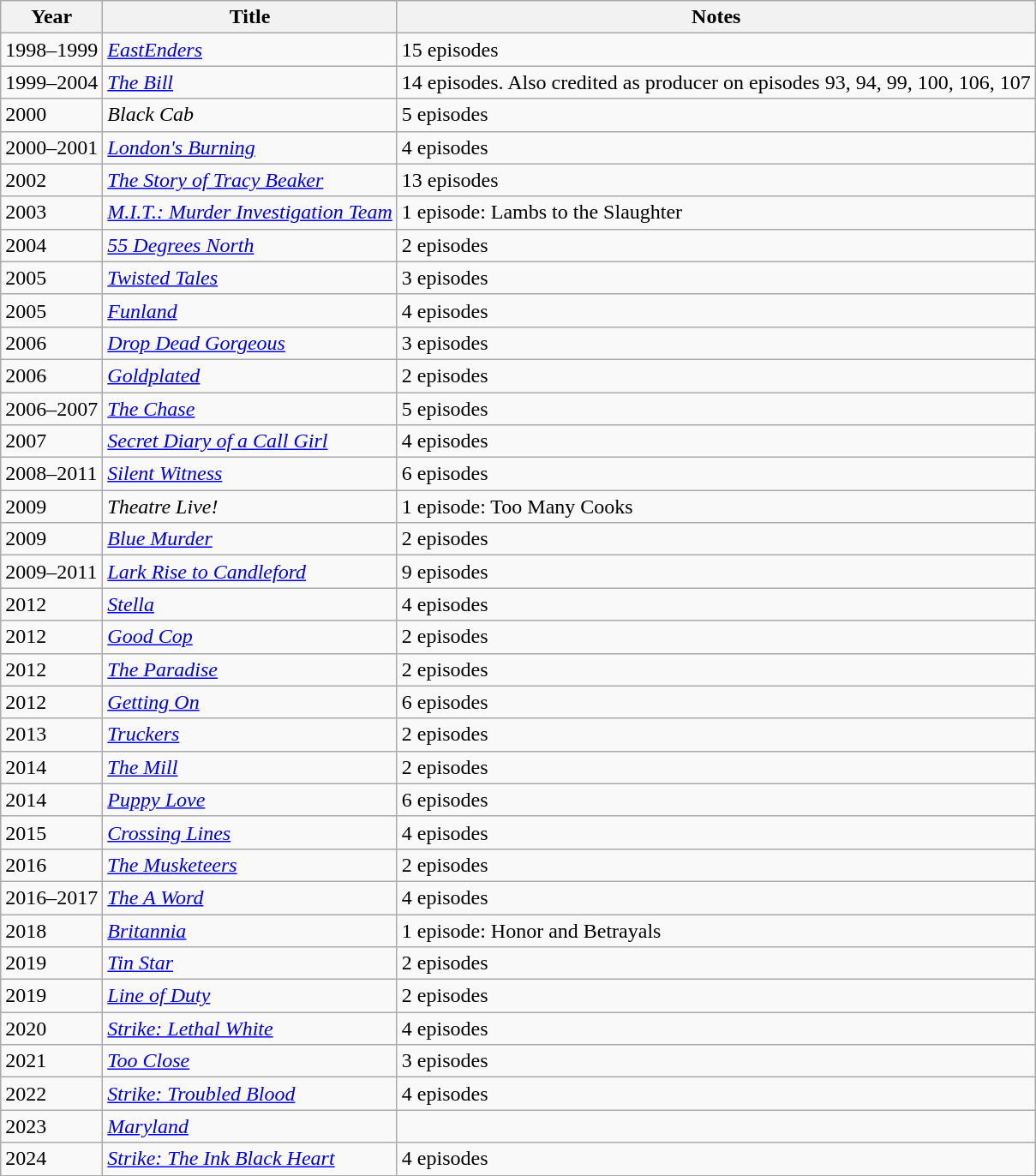<table class="wikitable">
<tr>
<th>Year</th>
<th>Title</th>
<th>Notes</th>
</tr>
<tr>
<td>1998–1999</td>
<td><em><a href='#'>EastEnders</a></em></td>
<td>15 episodes</td>
</tr>
<tr>
<td>1999–2004</td>
<td><em><a href='#'>The Bill</a></em></td>
<td>14 episodes. Also credited as producer on episodes 93, 94, 99, 100, 106, 107</td>
</tr>
<tr>
<td>2000</td>
<td><em>Black Cab</em></td>
<td>5 episodes</td>
</tr>
<tr>
<td>2000–2001</td>
<td><em><a href='#'>London's Burning</a></em></td>
<td>4 episodes</td>
</tr>
<tr>
<td>2002</td>
<td><em><a href='#'>The Story of Tracy Beaker</a></em></td>
<td>13 episodes</td>
</tr>
<tr>
<td>2003</td>
<td><em><a href='#'>M.I.T.: Murder Investigation Team</a></em></td>
<td>1 episode: Lambs to the Slaughter</td>
</tr>
<tr>
<td>2004</td>
<td><em><a href='#'>55 Degrees North</a></em></td>
<td>2 episodes</td>
</tr>
<tr>
<td>2005</td>
<td><em><a href='#'>Twisted Tales</a></em></td>
<td>3 episodes</td>
</tr>
<tr>
<td>2005</td>
<td><em><a href='#'>Funland</a></em></td>
<td>4 episodes</td>
</tr>
<tr>
<td>2006</td>
<td><a href='#'><em>Drop Dead Gorgeous</em></a></td>
<td>3 episodes</td>
</tr>
<tr>
<td>2006</td>
<td><em><a href='#'>Goldplated</a></em></td>
<td>2 episodes</td>
</tr>
<tr>
<td>2006–2007</td>
<td><em><a href='#'>The Chase</a></em></td>
<td>5 episodes</td>
</tr>
<tr>
<td>2007</td>
<td><em><a href='#'>Secret Diary of a Call Girl</a></em></td>
<td>4 episodes</td>
</tr>
<tr>
<td>2008–2011</td>
<td><em><a href='#'>Silent Witness</a></em></td>
<td>6 episodes</td>
</tr>
<tr>
<td>2009</td>
<td><em>Theatre Live!</em></td>
<td>1 episode: Too Many Cooks</td>
</tr>
<tr>
<td>2009</td>
<td><em><a href='#'>Blue Murder</a></em></td>
<td>2 episodes</td>
</tr>
<tr>
<td>2009–2011</td>
<td><em><a href='#'>Lark Rise to Candleford</a></em></td>
<td>9 episodes</td>
</tr>
<tr>
<td>2012</td>
<td><em><a href='#'>Stella</a></em></td>
<td>4 episodes</td>
</tr>
<tr>
<td>2012</td>
<td><em><a href='#'>Good Cop</a></em></td>
<td>2 episodes</td>
</tr>
<tr>
<td>2012</td>
<td><em><a href='#'>The Paradise</a></em></td>
<td>2 episodes</td>
</tr>
<tr>
<td>2012</td>
<td><em><a href='#'>Getting On</a></em></td>
<td>6 episodes</td>
</tr>
<tr>
<td>2013</td>
<td><em><a href='#'>Truckers</a></em></td>
<td>2 episodes</td>
</tr>
<tr>
<td>2014</td>
<td><em><a href='#'>The Mill</a></em></td>
<td>2 episodes</td>
</tr>
<tr>
<td>2014</td>
<td><em><a href='#'>Puppy Love</a></em></td>
<td>6 episodes</td>
</tr>
<tr>
<td>2015</td>
<td><em><a href='#'>Crossing Lines</a></em></td>
<td>4 episodes</td>
</tr>
<tr>
<td>2016</td>
<td><em><a href='#'>The Musketeers</a></em></td>
<td>2 episodes</td>
</tr>
<tr>
<td>2016–2017</td>
<td><em><a href='#'>The A Word</a></em></td>
<td>4 episodes</td>
</tr>
<tr>
<td>2018</td>
<td><em><a href='#'>Britannia</a></em></td>
<td>1 episode: Honor and Betrayals</td>
</tr>
<tr>
<td>2019</td>
<td><em><a href='#'>Tin Star</a></em></td>
<td>2 episodes</td>
</tr>
<tr>
<td>2019</td>
<td><em><a href='#'>Line of Duty</a></em></td>
<td>2 episodes</td>
</tr>
<tr>
<td>2020</td>
<td><em><a href='#'>Strike: Lethal White</a></em></td>
<td>4 episodes</td>
</tr>
<tr>
<td>2021</td>
<td><em><a href='#'>Too Close</a></em></td>
<td>3 episodes</td>
</tr>
<tr>
<td>2022</td>
<td><em><a href='#'>Strike: Troubled Blood</a></em></td>
<td>4 episodes</td>
</tr>
<tr>
<td>2023</td>
<td><a href='#'><em>Maryland</em></a></td>
</tr>
<tr>
<td>2024</td>
<td><em><a href='#'>Strike: The Ink Black Heart</a></em></td>
<td>4 episodes</td>
</tr>
</table>
